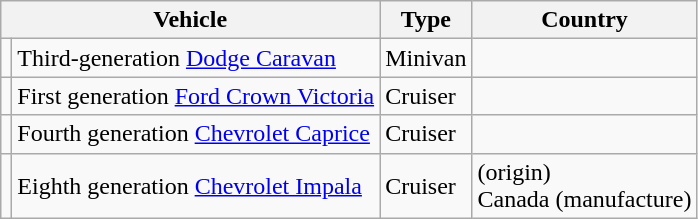<table class="wikitable">
<tr>
<th Colspan="2">Vehicle</th>
<th Colspan="1">Type</th>
<th Colspan="1">Country</th>
</tr>
<tr valign="center">
<td></td>
<td>Third-generation <a href='#'>Dodge Caravan</a></td>
<td>Minivan</td>
<td></td>
</tr>
<tr valign="center">
<td></td>
<td>First generation <a href='#'>Ford Crown Victoria</a></td>
<td>Cruiser</td>
<td></td>
</tr>
<tr valign="center">
<td></td>
<td>Fourth generation <a href='#'>Chevrolet Caprice</a></td>
<td>Cruiser</td>
<td></td>
</tr>
<tr valign="center">
<td></td>
<td>Eighth generation <a href='#'>Chevrolet Impala</a></td>
<td>Cruiser</td>
<td> (origin)<br> Canada (manufacture)</td>
</tr>
</table>
